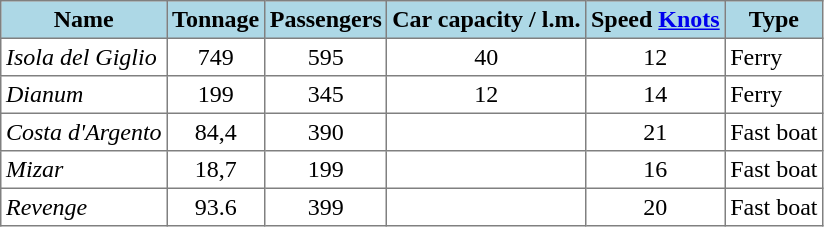<table class="toccolours" border="1" cellpadding="3" style="border-collapse:collapse">
<tr bgcolor=lightblue>
<th>Name</th>
<th>Tonnage</th>
<th>Passengers</th>
<th>Car capacity / l.m.</th>
<th>Speed <a href='#'>Knots</a></th>
<th>Type</th>
</tr>
<tr>
<td><em>Isola del Giglio</em></td>
<td align=center>749</td>
<td align=center>595</td>
<td align=center>40</td>
<td align=center>12</td>
<td>Ferry</td>
</tr>
<tr>
<td><em>Dianum</em></td>
<td align=center>199</td>
<td align=center>345</td>
<td align=center>12</td>
<td align=center>14</td>
<td>Ferry</td>
</tr>
<tr>
<td><em>Costa d'Argento</em></td>
<td align=center>84,4</td>
<td align=center>390</td>
<td align=center></td>
<td align=center>21</td>
<td>Fast boat</td>
</tr>
<tr>
<td><em>Mizar</em></td>
<td align=center>18,7</td>
<td align=center>199</td>
<td align=center></td>
<td align=center>16</td>
<td>Fast boat</td>
</tr>
<tr>
<td><em>Revenge</em></td>
<td align=center>93.6</td>
<td align=center>399</td>
<td align=center></td>
<td align=center>20</td>
<td>Fast boat</td>
</tr>
</table>
